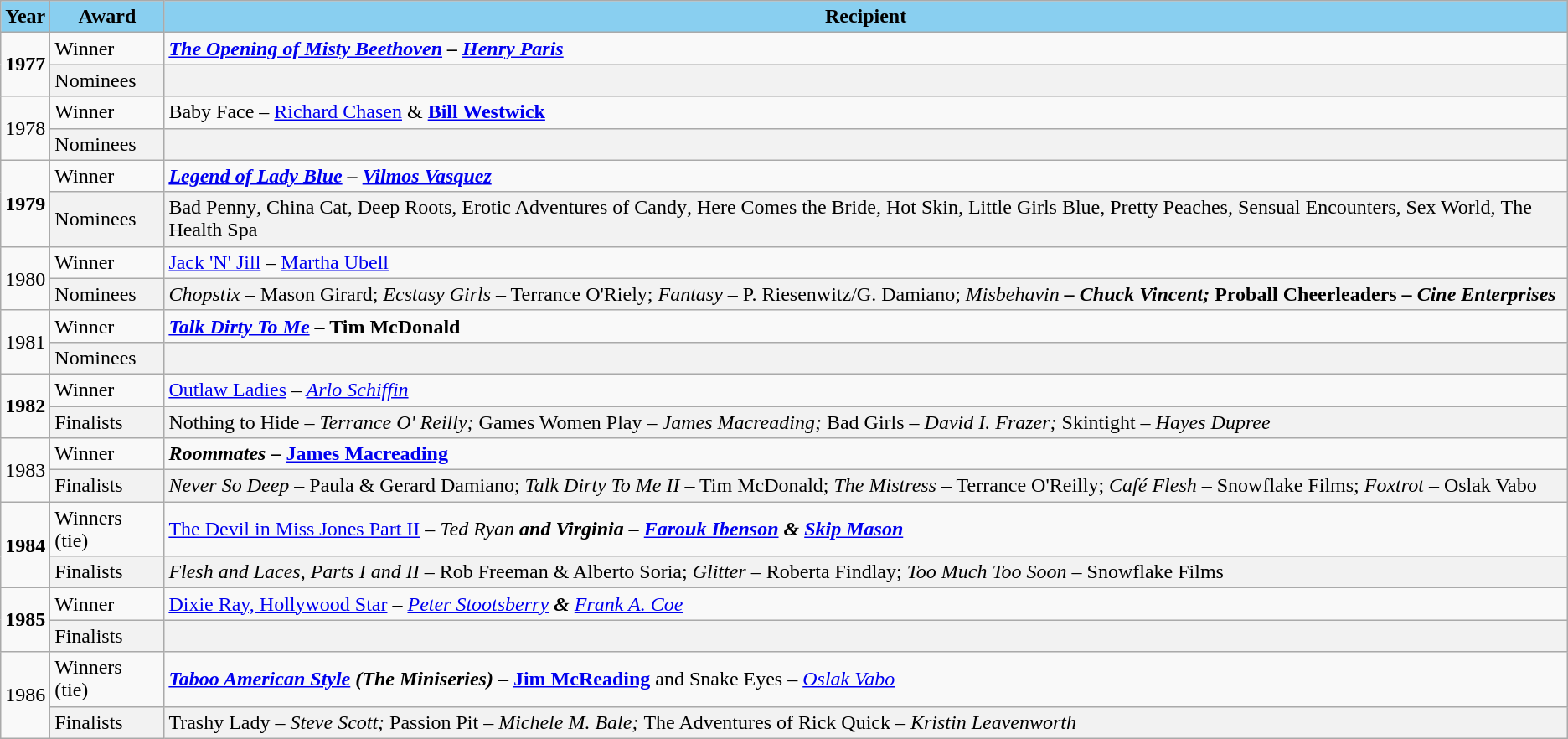<table class="wikitable">
<tr>
<th style="background:#89CFF0">Year</th>
<th style="background:#89CFF0">Award</th>
<th style="background:#89CFF0">Recipient</th>
</tr>
<tr>
<td rowspan=2><strong>1977</strong></td>
<td>Winner</td>
<td><strong><em><a href='#'>The Opening of Misty Beethoven</a><em> – <a href='#'>Henry Paris</a><strong></td>
</tr>
<tr>
<td style="background:#F2F2F2">Nominees</td>
<td style="background:#F2F2F2"></td>
</tr>
<tr>
<td rowspan=2></strong>1978<strong></td>
<td>Winner</td>
<td></em></strong>Baby Face</em> – <a href='#'>Richard Chasen</a></strong> & <strong><a href='#'>Bill Westwick</a></strong></td>
</tr>
<tr>
<td style="background:#F2F2F2">Nominees</td>
<td style="background:#F2F2F2"></td>
</tr>
<tr>
<td rowspan=2><strong>1979</strong></td>
<td>Winner</td>
<td><strong><em><a href='#'>Legend of Lady Blue</a><em> – <a href='#'>Vilmos Vasquez</a><strong></td>
</tr>
<tr>
<td style="background:#F2F2F2">Nominees</td>
<td style="background:#F2F2F2"></em>Bad Penny<em>, </em>China Cat<em>, </em>Deep Roots<em>, </em>Erotic Adventures of Candy<em>, </em>Here Comes the Bride<em>, </em>Hot Skin<em>, </em>Little Girls Blue<em>, </em>Pretty Peaches<em>, </em>Sensual Encounters<em>, </em>Sex World<em>, </em>The Health Spa<em></td>
</tr>
<tr>
<td rowspan=2></strong>1980<strong></td>
<td>Winner</td>
<td></em></strong><a href='#'>Jack 'N' Jill</a></em> – <a href='#'>Martha Ubell</a></strong></td>
</tr>
<tr>
<td style="background:#F2F2F2">Nominees</td>
<td style="background:#F2F2F2"><em>Chopstix</em> – Mason Girard; <em>Ecstasy Girls</em> – Terrance O'Riely; <em>Fantasy</em> – P. Riesenwitz/G. Damiano; <em>Misbehavin<strong> – Chuck Vincent; </em>Proball Cheerleaders<em> – Cine Enterprises</td>
</tr>
<tr>
<td rowspan=2></strong>1981<strong></td>
<td>Winner</td>
<td><strong><em><a href='#'>Talk Dirty To Me</a></em> – Tim McDonald</strong></td>
</tr>
<tr>
<td style="background:#F2F2F2">Nominees</td>
<td style="background:#F2F2F2"></td>
</tr>
<tr>
<td rowspan=2><strong>1982</strong></td>
<td>Winner</td>
<td></em></strong><a href='#'>Outlaw Ladies</a><em> – <a href='#'>Arlo Schiffin</a><strong></td>
</tr>
<tr>
<td style="background:#F2F2F2">Finalists</td>
<td style="background:#F2F2F2"></em>Nothing to Hide<em> – Terrance O' Reilly; </em>Games Women Play<em> – James Macreading; </em>Bad Girls<em> – David I. Frazer; </em>Skintight<em> – Hayes Dupree</td>
</tr>
<tr>
<td rowspan=2></strong>1983<strong></td>
<td>Winner</td>
<td><strong><em>Roommates</em> – <a href='#'>James Macreading</a></strong></td>
</tr>
<tr>
<td style="background:#F2F2F2">Finalists</td>
<td style="background:#F2F2F2"><em>Never So Deep</em> – Paula & Gerard Damiano; <em>Talk Dirty To Me II</em> – Tim McDonald; <em>The Mistress</em> – Terrance O'Reilly; <em>Café Flesh</em> – Snowflake Films; <em>Foxtrot</em> – Oslak Vabo</td>
</tr>
<tr>
<td rowspan=2><strong>1984</strong></td>
<td>Winners (tie)</td>
<td></em></strong><a href='#'>The Devil in Miss Jones Part II</a><em> – Ted Ryan<strong> and <strong><em>Virginia</em> – <a href='#'>Farouk Ibenson</a></strong> & <strong><a href='#'>Skip Mason</a></strong></td>
</tr>
<tr>
<td style="background:#F2F2F2">Finalists</td>
<td style="background:#F2F2F2"><em>Flesh and Laces, Parts I and II</em> – Rob Freeman & Alberto Soria; <em>Glitter</em> – Roberta Findlay; <em>Too Much Too Soon</em> – Snowflake Films</td>
</tr>
<tr>
<td rowspan=2><strong>1985</strong></td>
<td>Winner</td>
<td></em></strong><a href='#'>Dixie Ray, Hollywood Star</a><em> – <a href='#'>Peter Stootsberry</a><strong> & </strong><a href='#'>Frank A. Coe</a><strong></td>
</tr>
<tr>
<td style="background:#F2F2F2">Finalists</td>
<td style="background:#F2F2F2"></td>
</tr>
<tr>
<td rowspan=2></strong>1986<strong></td>
<td>Winners (tie)</td>
<td><strong><em><a href='#'>Taboo American Style</a> (The Miniseries)</em> – <a href='#'>Jim McReading</a></strong> and </em></strong>Snake Eyes<em> – <a href='#'>Oslak Vabo</a><strong></td>
</tr>
<tr>
<td style="background:#F2F2F2">Finalists</td>
<td style="background:#F2F2F2"></em>Trashy Lady<em> – Steve Scott; </em>Passion Pit<em> – Michele M. Bale; </em>The Adventures of Rick Quick<em> – Kristin Leavenworth</td>
</tr>
</table>
